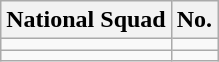<table class="wikitable sortable">
<tr>
<th>National Squad</th>
<th>No.</th>
</tr>
<tr>
<td></td>
<td align="center"></td>
</tr>
<tr>
<td></td>
<td align="center"></td>
</tr>
</table>
